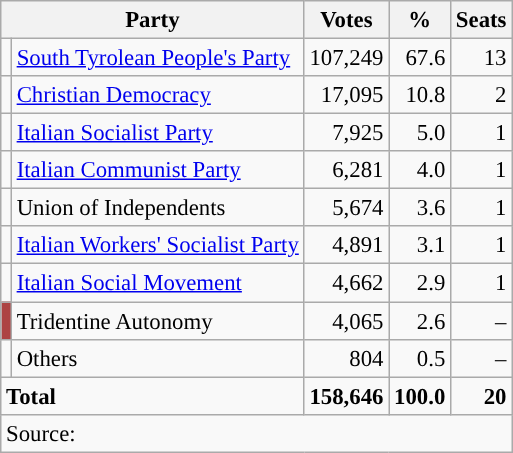<table class="wikitable" style="font-size:95%; text-align:right;">
<tr>
<th colspan=2>Party</th>
<th>Votes</th>
<th>%</th>
<th>Seats</th>
</tr>
<tr>
<td style="background:"></td>
<td align=left><a href='#'>South Tyrolean People's Party</a></td>
<td>107,249</td>
<td>67.6</td>
<td>13</td>
</tr>
<tr>
<td style="background:"></td>
<td align=left><a href='#'>Christian Democracy</a></td>
<td>17,095</td>
<td>10.8</td>
<td>2</td>
</tr>
<tr>
<td style="background:"></td>
<td align=left><a href='#'>Italian Socialist Party</a></td>
<td>7,925</td>
<td>5.0</td>
<td>1</td>
</tr>
<tr>
<td style="background:"></td>
<td align=left><a href='#'>Italian Communist Party</a></td>
<td>6,281</td>
<td>4.0</td>
<td>1</td>
</tr>
<tr>
<td style="background:"></td>
<td align=left>Union of Independents</td>
<td>5,674</td>
<td>3.6</td>
<td>1</td>
</tr>
<tr>
<td style="background:"></td>
<td align=left><a href='#'>Italian Workers' Socialist Party</a></td>
<td>4,891</td>
<td>3.1</td>
<td>1</td>
</tr>
<tr>
<td style="background:"></td>
<td align=left><a href='#'>Italian Social Movement</a></td>
<td>4,662</td>
<td>2.9</td>
<td>1</td>
</tr>
<tr>
<td style="background:#AD4343"></td>
<td align=left>Tridentine Autonomy</td>
<td>4,065</td>
<td>2.6</td>
<td>–</td>
</tr>
<tr>
<td style="background:"></td>
<td align=left>Others</td>
<td>804</td>
<td>0.5</td>
<td>–</td>
</tr>
<tr>
<td colspan=2 align=left><strong>Total</strong></td>
<td><strong>158,646</strong></td>
<td><strong>100.0</strong></td>
<td><strong>20</strong></td>
</tr>
<tr>
<td colspan=5 align=left>Source:  </td>
</tr>
</table>
